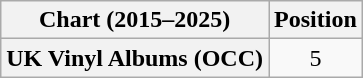<table class="wikitable sortable plainrowheaders" style="text-align:center">
<tr>
<th scope="col">Chart (2015–2025)</th>
<th scope="col">Position</th>
</tr>
<tr>
<th scope="row">UK Vinyl Albums (OCC)</th>
<td>5</td>
</tr>
</table>
